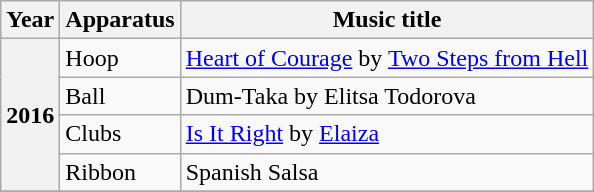<table class="wikitable plainrowheaders">
<tr>
<th scope=col>Year</th>
<th scope=col>Apparatus</th>
<th scope=col>Music title</th>
</tr>
<tr>
<th scope=row rowspan=4>2016</th>
<td>Hoop</td>
<td><a href='#'>Heart of Courage</a> by <a href='#'>Two Steps from Hell</a></td>
</tr>
<tr>
<td>Ball</td>
<td>Dum-Taka by Elitsa Todorova</td>
</tr>
<tr>
<td>Clubs</td>
<td><a href='#'>Is It Right</a> by <a href='#'>Elaiza</a></td>
</tr>
<tr>
<td>Ribbon</td>
<td>Spanish Salsa</td>
</tr>
<tr>
</tr>
</table>
